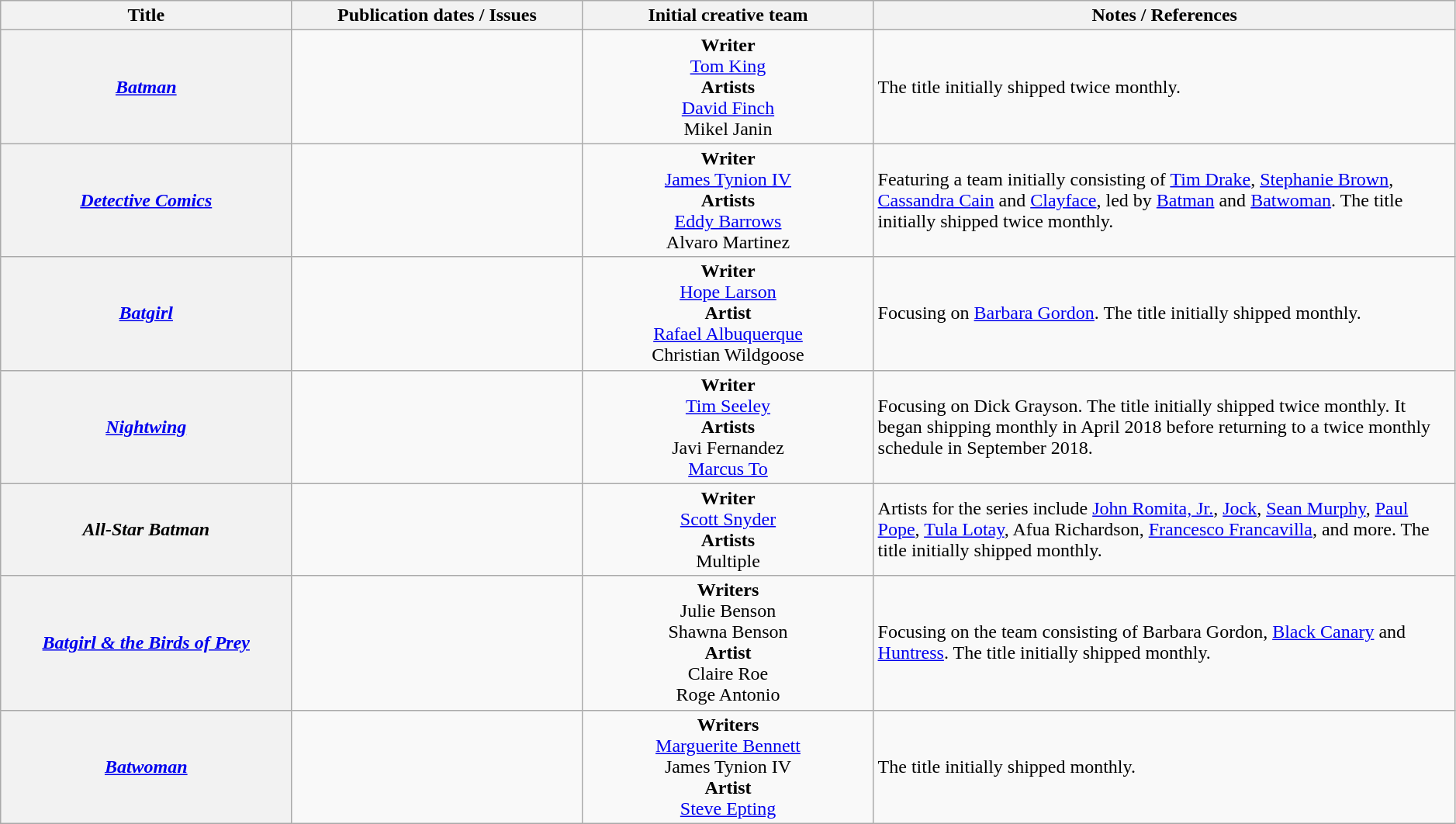<table class="wikitable sortable" style="text-align:center; font-weight:normal;" width=99%>
<tr>
<th scope="col" width="15%" align="center">Title</th>
<th scope="col" width="15%" align="center">Publication dates / Issues</th>
<th scope="col" width="15%" align="center" class=unsortable>Initial creative team</th>
<th scope="col" width="30%" align="center" class=unsortable>Notes / References</th>
</tr>
<tr>
<th scope="row"><em><a href='#'>Batman</a></em></th>
<td></td>
<td><strong>Writer</strong><br><a href='#'>Tom King</a><br><strong>Artists</strong><br><a href='#'>David Finch</a><br>Mikel Janin</td>
<td align="left">The title initially shipped twice monthly.</td>
</tr>
<tr>
<th scope="row"><em><a href='#'>Detective Comics</a></em></th>
<td></td>
<td><strong>Writer</strong><br><a href='#'>James Tynion IV</a><br><strong>Artists</strong><br><a href='#'>Eddy Barrows</a><br>Alvaro Martinez</td>
<td align="left">Featuring a team initially consisting of <a href='#'>Tim Drake</a>, <a href='#'>Stephanie Brown</a>, <a href='#'>Cassandra Cain</a> and <a href='#'>Clayface</a>, led by <a href='#'>Batman</a> and <a href='#'>Batwoman</a>. The title initially shipped twice monthly.</td>
</tr>
<tr>
<th scope="row"><em><a href='#'>Batgirl</a></em></th>
<td></td>
<td><strong>Writer</strong><br><a href='#'>Hope Larson</a><br><strong>Artist</strong><br><a href='#'>Rafael Albuquerque</a><br>Christian Wildgoose</td>
<td align="left">Focusing on <a href='#'>Barbara Gordon</a>. The title initially shipped monthly.</td>
</tr>
<tr>
<th scope="row"><em><a href='#'>Nightwing</a></em></th>
<td></td>
<td><strong>Writer</strong><br><a href='#'>Tim Seeley</a><br><strong>Artists</strong><br>Javi Fernandez<br><a href='#'>Marcus To</a></td>
<td align="left">Focusing on Dick Grayson. The title initially shipped twice monthly. It began shipping monthly in April 2018 before returning to a twice monthly schedule in September 2018.</td>
</tr>
<tr>
<th scope="row"><em>All-Star Batman</em></th>
<td></td>
<td><strong>Writer</strong><br><a href='#'>Scott Snyder</a><br><strong>Artists</strong><br>Multiple</td>
<td align="left">Artists for the series include <a href='#'>John Romita, Jr.</a>, <a href='#'>Jock</a>, <a href='#'>Sean Murphy</a>, <a href='#'>Paul Pope</a>, <a href='#'>Tula Lotay</a>, Afua Richardson, <a href='#'>Francesco Francavilla</a>, and more. The title initially shipped monthly.</td>
</tr>
<tr>
<th scope="row"><em><a href='#'>Batgirl & the Birds of Prey</a></em></th>
<td></td>
<td><strong>Writers</strong><br>Julie Benson<br>Shawna Benson<br><strong>Artist</strong><br>Claire Roe<br>Roge Antonio</td>
<td align="left">Focusing on the team consisting of Barbara Gordon, <a href='#'>Black Canary</a> and <a href='#'>Huntress</a>. The title initially shipped monthly.</td>
</tr>
<tr>
<th scope="row"><em><a href='#'>Batwoman</a></em></th>
<td></td>
<td><strong>Writers</strong><br><a href='#'>Marguerite Bennett</a><br>James Tynion IV<br><strong>Artist</strong><br><a href='#'>Steve Epting</a></td>
<td align="left">The title initially shipped monthly.</td>
</tr>
</table>
